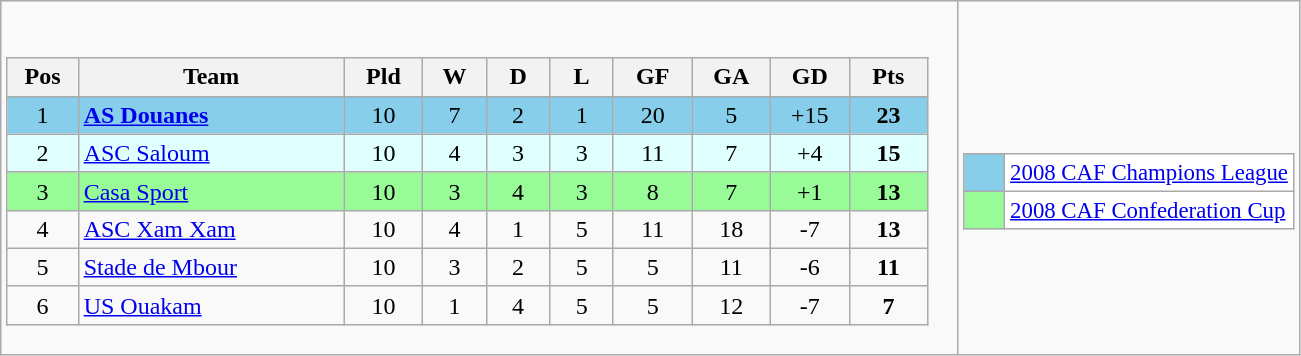<table class="wikitable">
<tr>
<td><br><table class="wikitable" style="text-align: center;">
<tr>
<th style="width: 40px;">Pos</th>
<th style="width: 170px;">Team</th>
<th style="width: 45px;">Pld</th>
<th style="width: 35px;">W</th>
<th style="width: 35px;">D</th>
<th style="width: 35px;">L</th>
<th style="width: 45px;">GF</th>
<th style="width: 45px;">GA</th>
<th style="width: 45px;">GD</th>
<th style="width: 45px;">Pts</th>
</tr>
<tr style="background:#87ceeb;">
<td>1</td>
<td style="text-align: left;"><strong><a href='#'>AS Douanes</a></strong></td>
<td>10</td>
<td>7</td>
<td>2</td>
<td>1</td>
<td>20</td>
<td>5</td>
<td>+15</td>
<td><strong>23</strong></td>
</tr>
<tr style="background:#e0ffff;">
<td>2</td>
<td style="text-align: left;"><a href='#'>ASC Saloum</a></td>
<td>10</td>
<td>4</td>
<td>3</td>
<td>3</td>
<td>11</td>
<td>7</td>
<td>+4</td>
<td><strong>15</strong></td>
</tr>
<tr style="background:#98fb98;">
<td>3</td>
<td style="text-align: left;"><a href='#'>Casa Sport</a></td>
<td>10</td>
<td>3</td>
<td>4</td>
<td>3</td>
<td>8</td>
<td>7</td>
<td>+1</td>
<td><strong>13</strong></td>
</tr>
<tr>
<td>4</td>
<td style="text-align: left;"><a href='#'>ASC Xam Xam</a></td>
<td>10</td>
<td>4</td>
<td>1</td>
<td>5</td>
<td>11</td>
<td>18</td>
<td>-7</td>
<td><strong>13</strong></td>
</tr>
<tr>
<td>5</td>
<td style="text-align: left;"><a href='#'>Stade de Mbour</a></td>
<td>10</td>
<td>3</td>
<td>2</td>
<td>5</td>
<td>5</td>
<td>11</td>
<td>-6</td>
<td><strong>11</strong></td>
</tr>
<tr>
<td>6</td>
<td style="text-align: left;"><a href='#'>US Ouakam</a></td>
<td>10</td>
<td>1</td>
<td>4</td>
<td>5</td>
<td>5</td>
<td>12</td>
<td>-7</td>
<td><strong>7</strong></td>
</tr>
</table>
</td>
<td><br><table bgcolor="#f7f8ff" cellpadding="3" cellspacing="0" border="1" style="font-size: 95%; border: gray solid 1px; border-collapse: collapse;text-align:center;">
<tr>
<td style="background: #87ceeb;" width="20"></td>
<td bgcolor="#ffffff" align="left"><a href='#'>2008 CAF Champions League</a></td>
</tr>
<tr>
<td style="background: #98fb98" width="20"></td>
<td bgcolor="#ffffff" align="left"><a href='#'>2008 CAF Confederation Cup</a></td>
</tr>
</table>
</td>
</tr>
</table>
